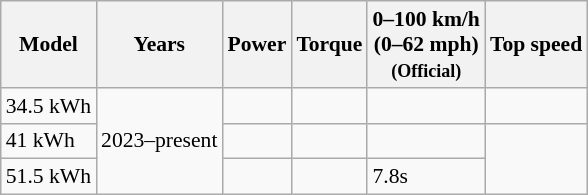<table class="wikitable sortable collapsible" style="text-align:left; font-size:90%;">
<tr>
<th>Model</th>
<th>Years</th>
<th>Power</th>
<th>Torque</th>
<th>0–100 km/h<br>(0–62 mph)<br><small>(Official)</small></th>
<th>Top speed</th>
</tr>
<tr>
<td>34.5 kWh</td>
<td rowspan=3>2023–present</td>
<td></td>
<td></td>
<td></td>
<td></td>
</tr>
<tr>
<td>41 kWh</td>
<td></td>
<td></td>
<td></td>
<td rowspan=2></td>
</tr>
<tr>
<td>51.5 kWh</td>
<td></td>
<td></td>
<td>7.8s</td>
</tr>
</table>
